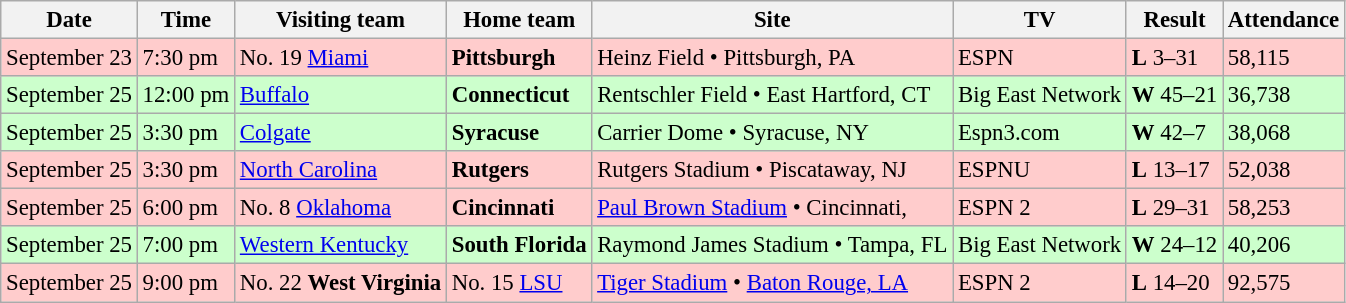<table class="wikitable" style="font-size:95%;">
<tr>
<th>Date</th>
<th>Time</th>
<th>Visiting team</th>
<th>Home team</th>
<th>Site</th>
<th>TV</th>
<th>Result</th>
<th>Attendance</th>
</tr>
<tr bgcolor=#ffcccc>
<td>September 23</td>
<td>7:30 pm</td>
<td>No. 19 <a href='#'>Miami</a></td>
<td><strong>Pittsburgh</strong></td>
<td>Heinz Field • Pittsburgh, PA</td>
<td>ESPN</td>
<td><strong>L</strong> 3–31</td>
<td>58,115</td>
</tr>
<tr bgcolor=#ccffcc>
<td>September 25</td>
<td>12:00 pm</td>
<td><a href='#'>Buffalo</a></td>
<td><strong>Connecticut</strong></td>
<td>Rentschler Field • East Hartford, CT</td>
<td>Big East Network</td>
<td><strong>W</strong> 45–21</td>
<td>36,738</td>
</tr>
<tr bgcolor=#ccffcc>
<td>September 25</td>
<td>3:30 pm</td>
<td><a href='#'>Colgate</a></td>
<td><strong>Syracuse</strong></td>
<td>Carrier Dome • Syracuse, NY</td>
<td>Espn3.com</td>
<td><strong>W</strong> 42–7</td>
<td>38,068</td>
</tr>
<tr bgcolor=#ffcccc>
<td>September 25</td>
<td>3:30 pm</td>
<td><a href='#'>North Carolina</a></td>
<td><strong>Rutgers</strong></td>
<td>Rutgers Stadium • Piscataway, NJ</td>
<td>ESPNU</td>
<td><strong>L</strong> 13–17</td>
<td>52,038</td>
</tr>
<tr bgcolor=#ffcccc>
<td>September 25</td>
<td>6:00 pm</td>
<td>No. 8 <a href='#'>Oklahoma</a></td>
<td><strong>Cincinnati</strong></td>
<td><a href='#'>Paul Brown Stadium</a> • Cincinnati,</td>
<td>ESPN 2</td>
<td><strong>L</strong> 29–31</td>
<td>58,253</td>
</tr>
<tr bgcolor=#ccffcc>
<td>September 25</td>
<td>7:00 pm</td>
<td><a href='#'>Western Kentucky</a></td>
<td><strong>South Florida</strong></td>
<td>Raymond James Stadium • Tampa, FL</td>
<td>Big East Network</td>
<td><strong>W</strong> 24–12</td>
<td>40,206</td>
</tr>
<tr bgcolor=#ffcccc>
<td>September 25</td>
<td>9:00 pm</td>
<td>No. 22 <strong>West Virginia</strong></td>
<td>No. 15 <a href='#'>LSU</a></td>
<td><a href='#'>Tiger Stadium</a> • <a href='#'>Baton Rouge, LA</a></td>
<td>ESPN 2</td>
<td><strong>L</strong> 14–20</td>
<td>92,575</td>
</tr>
</table>
